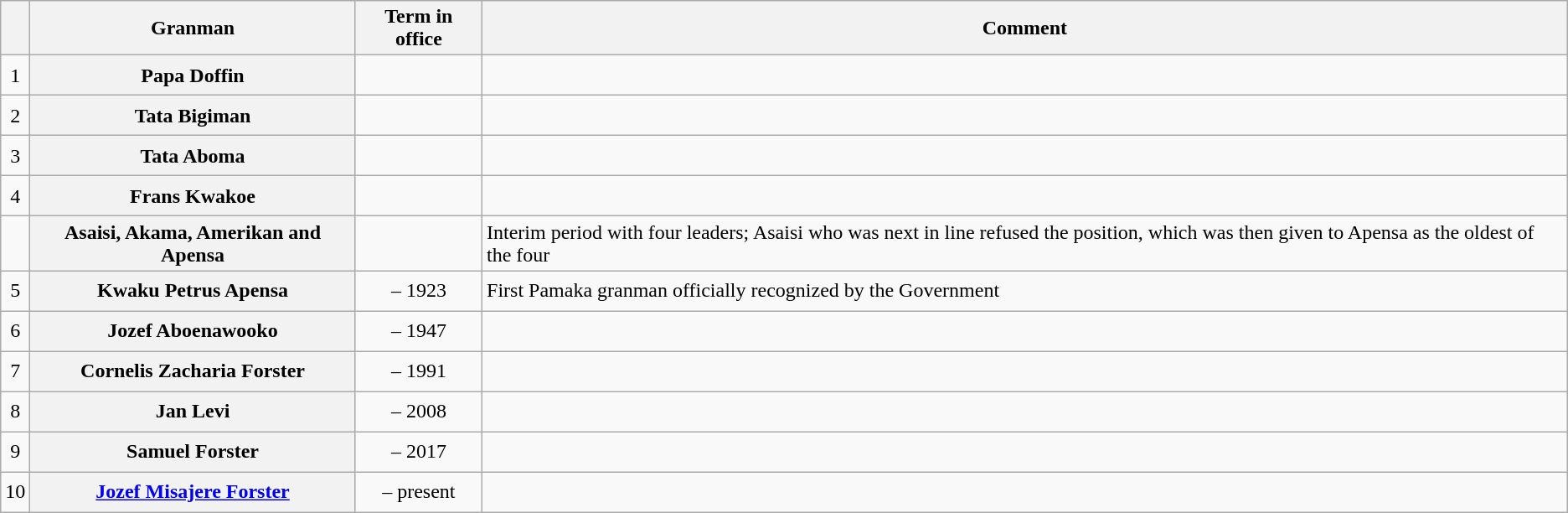<table class="wikitable sortable" style="text-align:center;">
<tr>
<th scope="col"></th>
<th scope="col">Granman</th>
<th scope="col">Term in office</th>
<th scope="col">Comment</th>
</tr>
<tr style="height:2em;">
<td>1</td>
<th scope="row">Papa Doffin</th>
<td></td>
<td></td>
</tr>
<tr style="height:2em;">
<td>2</td>
<th scope="row">Tata Bigiman</th>
<td></td>
<td></td>
</tr>
<tr style="height:2em;">
<td>3</td>
<th scope="row">Tata Aboma</th>
<td></td>
<td></td>
</tr>
<tr style="height:2em;">
<td>4</td>
<th scope="row">Frans Kwakoe</th>
<td></td>
<td></td>
</tr>
<tr style="height:2em;">
<td></td>
<th scope="row">Asaisi, Akama, Amerikan and Apensa</th>
<td></td>
<td align="left">Interim period with four leaders; Asaisi who was next in line refused the position, which was then given to Apensa as the oldest of the four</td>
</tr>
<tr style="height:2em;">
<td>5</td>
<th scope="row">Kwaku Petrus Apensa</th>
<td> – 1923</td>
<td align="left">First Pamaka granman officially recognized by the Government</td>
</tr>
<tr style="height:2em;">
<td>6</td>
<th scope="row">Jozef Aboenawooko</th>
<td> – 1947</td>
<td></td>
</tr>
<tr style="height:2em;">
<td>7</td>
<th scope="row">Cornelis Zacharia Forster</th>
<td> – 1991</td>
<td></td>
</tr>
<tr style="height:2em;">
<td>8</td>
<th scope="row">Jan Levi</th>
<td> – 2008</td>
<td></td>
</tr>
<tr style="height:2em;">
<td>9</td>
<th scope="row">Samuel Forster</th>
<td> – 2017</td>
<td></td>
</tr>
<tr style="height:2em;">
<td>10</td>
<th score="row"><a href='#'>Jozef Misajere Forster</a></th>
<td> – present</td>
</tr>
</table>
